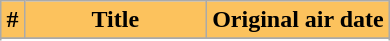<table class="wikitable plainrowheaders" style="background:#fff; margin:auto; width:auto;">
<tr>
<th style="background: #fcc25d; width: 6%;">#</th>
<th style="background: #fcc25d; width: 47%;">Title</th>
<th style="background: #fcc25d; width: 47%;">Original air date</th>
</tr>
<tr>
</tr>
<tr>
</tr>
<tr>
</tr>
<tr>
</tr>
<tr>
</tr>
<tr>
</tr>
</table>
